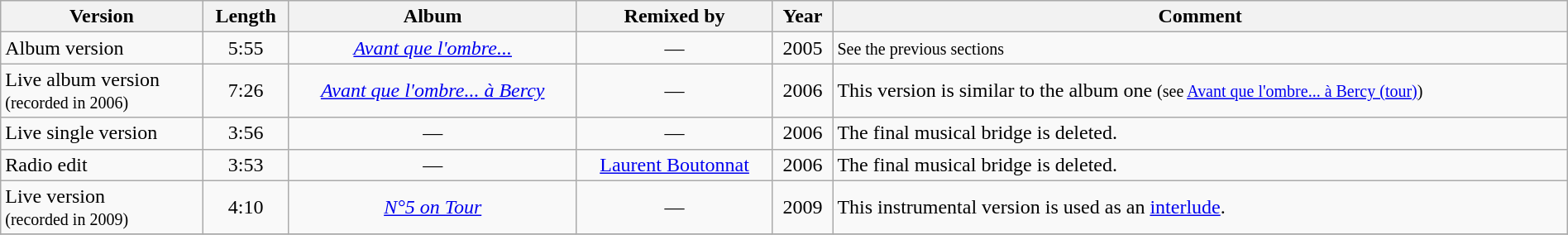<table class="wikitable" width="100%" border="1">
<tr>
<th>Version</th>
<th>Length</th>
<th>Album</th>
<th>Remixed by</th>
<th>Year</th>
<th>Comment</th>
</tr>
<tr>
<td>Album version</td>
<td align="center">5:55</td>
<td align="center"><em><a href='#'>Avant que l'ombre...</a></em></td>
<td align="center">—</td>
<td align="center">2005</td>
<td><small>See the previous sections</small></td>
</tr>
<tr>
<td>Live album version <br><small>(recorded in 2006)</small></td>
<td align="center">7:26</td>
<td align="center"><em><a href='#'>Avant que l'ombre... à Bercy</a></em></td>
<td align="center">—</td>
<td align="center">2006</td>
<td>This version is similar to the album one <small>(see <a href='#'>Avant que l'ombre... à Bercy (tour)</a>)</small></td>
</tr>
<tr>
<td>Live single version</td>
<td align="center">3:56</td>
<td align="center">—</td>
<td align="center">—</td>
<td align="center">2006</td>
<td>The final musical bridge is deleted.</td>
</tr>
<tr>
<td>Radio edit</td>
<td align="center">3:53</td>
<td align="center">—</td>
<td align="center"><a href='#'>Laurent Boutonnat</a></td>
<td align="center">2006</td>
<td>The final musical bridge is deleted.</td>
</tr>
<tr>
<td>Live version <br><small>(recorded in 2009)</small></td>
<td align="center">4:10</td>
<td align="center"><em><a href='#'>N°5 on Tour</a></em></td>
<td align="center">—</td>
<td align="center">2009</td>
<td>This instrumental version is used as an <a href='#'>interlude</a>.</td>
</tr>
<tr>
</tr>
</table>
